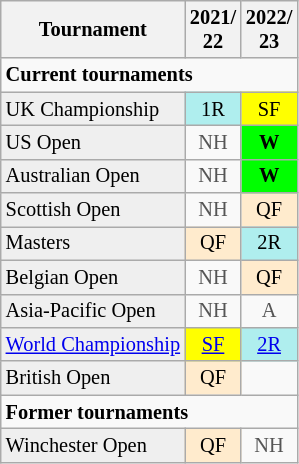<table class="wikitable" style="font-size:85%;">
<tr>
<th>Tournament</th>
<th>2021/<br>22</th>
<th>2022/<br>23</th>
</tr>
<tr>
<td colspan="30"><strong>Current tournaments</strong></td>
</tr>
<tr>
<td style="background:#EFEFEF;">UK Championship</td>
<td align="center" style="background:#afeeee;">1R</td>
<td align="center" style="background:yellow;">SF</td>
</tr>
<tr>
<td style="background:#EFEFEF;">US Open</td>
<td align="center" style="color:#555555;">NH</td>
<td align="center" style="background:#00ff00;"><strong>W</strong></td>
</tr>
<tr>
<td style="background:#EFEFEF;">Australian Open</td>
<td align="center" style="color:#555555;">NH</td>
<td align="center" style="background:#00ff00;"><strong>W</strong></td>
</tr>
<tr>
<td style="background:#EFEFEF;">Scottish Open</td>
<td align="center" style="color:#555555;">NH</td>
<td align="center" style="background:#ffebcd;">QF</td>
</tr>
<tr>
<td style="background:#EFEFEF;">Masters</td>
<td align="center" style="background:#ffebcd;">QF</td>
<td align="center" style="background:#afeeee;">2R</td>
</tr>
<tr>
<td style="background:#EFEFEF;">Belgian Open</td>
<td align="center" style="color:#555555;">NH</td>
<td align="center" style="background:#ffebcd;">QF</td>
</tr>
<tr>
<td style="background:#EFEFEF;">Asia-Pacific Open</td>
<td align="center" style="color:#555555;">NH</td>
<td align="center" style="color:#555555;">A</td>
</tr>
<tr>
<td style="background:#EFEFEF;"><a href='#'>World Championship</a></td>
<td align="center" style="background:yellow;"><a href='#'>SF</a></td>
<td align="center" style="background:#afeeee;"><a href='#'>2R</a></td>
</tr>
<tr>
<td style="background:#EFEFEF;">British Open</td>
<td align="center" style="background:#ffebcd;">QF</td>
<td></td>
</tr>
<tr>
<td colspan="30"><strong>Former tournaments</strong></td>
</tr>
<tr>
<td style="background:#EFEFEF;">Winchester Open</td>
<td align="center" style="background:#ffebcd;">QF</td>
<td align="center" style="color:#555555;">NH</td>
</tr>
</table>
